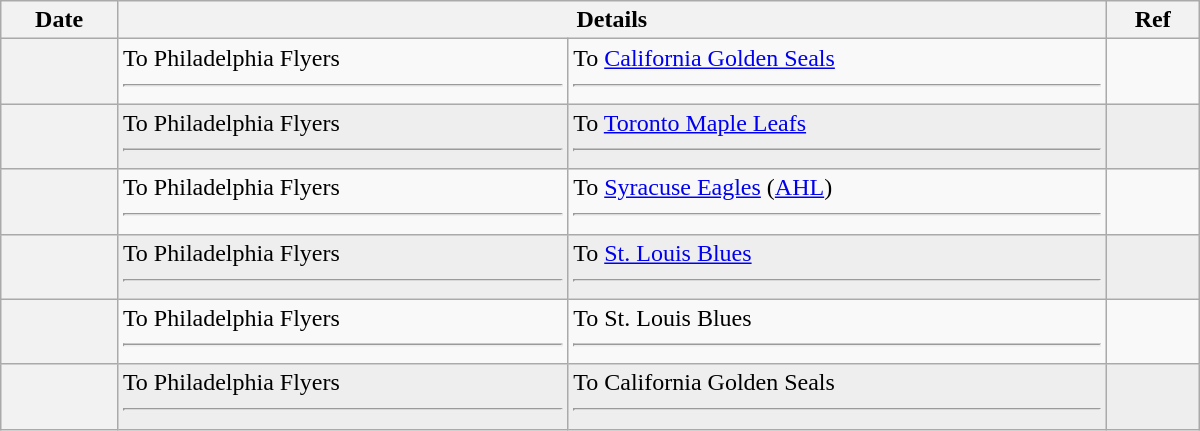<table class="wikitable plainrowheaders" style="width: 50em;">
<tr>
<th scope="col">Date</th>
<th scope="col" colspan="2">Details</th>
<th scope="col">Ref</th>
</tr>
<tr>
<th scope="row"></th>
<td valign="top">To Philadelphia Flyers <hr></td>
<td valign="top">To <a href='#'>California Golden Seals</a> <hr></td>
<td></td>
</tr>
<tr bgcolor="#eeeeee">
<th scope="row"></th>
<td valign="top">To Philadelphia Flyers <hr></td>
<td valign="top">To <a href='#'>Toronto Maple Leafs</a> <hr></td>
<td></td>
</tr>
<tr>
<th scope="row"></th>
<td valign="top">To Philadelphia Flyers <hr> </td>
<td valign="top">To <a href='#'>Syracuse Eagles</a> (<a href='#'>AHL</a>)<hr> </td>
<td></td>
</tr>
<tr bgcolor="#eeeeee">
<th scope="row"></th>
<td valign="top">To Philadelphia Flyers <hr> </td>
<td valign="top">To <a href='#'>St. Louis Blues</a> <hr> </td>
<td></td>
</tr>
<tr>
<th scope="row"></th>
<td valign="top">To Philadelphia Flyers <hr> </td>
<td valign="top">To St. Louis Blues <hr> </td>
<td></td>
</tr>
<tr bgcolor="#eeeeee">
<th scope="row"></th>
<td valign="top">To Philadelphia Flyers <hr> </td>
<td valign="top">To California Golden Seals <hr> </td>
<td></td>
</tr>
</table>
